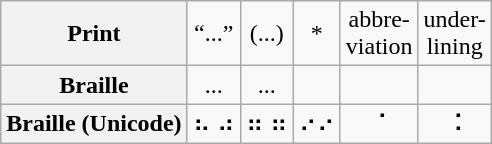<table class="wikitable" style="text-align:center">
<tr>
<th>Print</th>
<td colspan=3>“...”</td>
<td colspan=3>(...)</td>
<td colspan=2>*</td>
<td>abbre-<br>viation</td>
<td>under-<br>lining</td>
</tr>
<tr>
<th>Braille</th>
<td colspan=3>...</td>
<td colspan=3>...</td>
<td colspan=2></td>
<td></td>
<td></td>
</tr>
<tr>
<th>Braille (Unicode)</th>
<td colspan=3>⠦ ⠴</td>
<td colspan=3>⠶ ⠶</td>
<td colspan=2>⠔⠔</td>
<td>⠈</td>
<td>⠨</td>
</tr>
</table>
